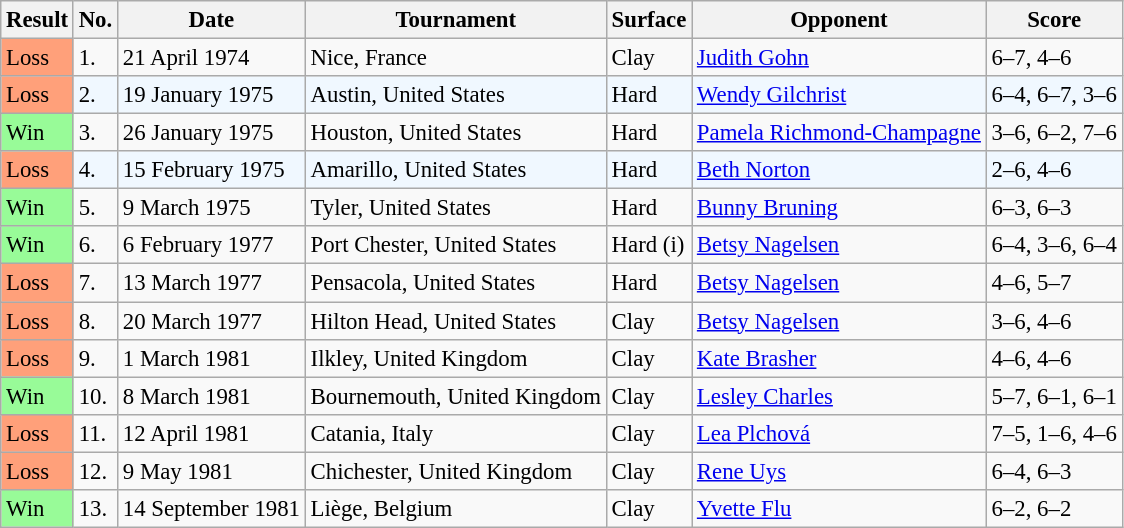<table class="sortable wikitable" style="font-size:95%">
<tr>
<th>Result</th>
<th>No.</th>
<th>Date</th>
<th>Tournament</th>
<th>Surface</th>
<th>Opponent</th>
<th>Score</th>
</tr>
<tr>
<td style="background:#ffa07a;">Loss</td>
<td>1.</td>
<td>21 April 1974</td>
<td>Nice, France</td>
<td>Clay</td>
<td> <a href='#'>Judith Gohn</a></td>
<td>6–7, 4–6</td>
</tr>
<tr bgcolor="#f0f8ff">
<td style="background:#ffa07a;">Loss</td>
<td>2.</td>
<td>19 January 1975</td>
<td>Austin, United States</td>
<td>Hard</td>
<td> <a href='#'>Wendy Gilchrist</a></td>
<td>6–4, 6–7, 3–6</td>
</tr>
<tr>
<td style="background:#98fb98;">Win</td>
<td>3.</td>
<td>26 January 1975</td>
<td>Houston, United States</td>
<td>Hard</td>
<td> <a href='#'>Pamela Richmond-Champagne</a></td>
<td>3–6, 6–2, 7–6</td>
</tr>
<tr bgcolor="#f0f8ff">
<td style="background:#ffa07a;">Loss</td>
<td>4.</td>
<td>15 February 1975</td>
<td>Amarillo, United States</td>
<td>Hard</td>
<td> <a href='#'>Beth Norton</a></td>
<td>2–6, 4–6</td>
</tr>
<tr>
<td style="background:#98fb98;">Win</td>
<td>5.</td>
<td>9 March 1975</td>
<td>Tyler, United States</td>
<td>Hard</td>
<td> <a href='#'>Bunny Bruning</a></td>
<td>6–3, 6–3</td>
</tr>
<tr>
<td style="background:#98fb98;">Win</td>
<td>6.</td>
<td>6 February 1977</td>
<td>Port Chester, United States</td>
<td>Hard (i)</td>
<td> <a href='#'>Betsy Nagelsen</a></td>
<td>6–4, 3–6, 6–4</td>
</tr>
<tr>
<td style="background:#ffa07a;">Loss</td>
<td>7.</td>
<td>13 March 1977</td>
<td>Pensacola, United States</td>
<td>Hard</td>
<td> <a href='#'>Betsy Nagelsen</a></td>
<td>4–6, 5–7</td>
</tr>
<tr>
<td style="background:#ffa07a;">Loss</td>
<td>8.</td>
<td>20 March 1977</td>
<td>Hilton Head, United States</td>
<td>Clay</td>
<td> <a href='#'>Betsy Nagelsen</a></td>
<td>3–6, 4–6</td>
</tr>
<tr>
<td style="background:#ffa07a;">Loss</td>
<td>9.</td>
<td>1 March 1981</td>
<td>Ilkley, United Kingdom</td>
<td>Clay</td>
<td> <a href='#'>Kate Brasher</a></td>
<td>4–6, 4–6</td>
</tr>
<tr>
<td style="background:#98fb98;">Win</td>
<td>10.</td>
<td>8 March 1981</td>
<td>Bournemouth, United Kingdom</td>
<td>Clay</td>
<td> <a href='#'>Lesley Charles</a></td>
<td>5–7, 6–1, 6–1</td>
</tr>
<tr>
<td style="background:#ffa07a;">Loss</td>
<td>11.</td>
<td>12 April 1981</td>
<td>Catania, Italy</td>
<td>Clay</td>
<td> <a href='#'>Lea Plchová</a></td>
<td>7–5, 1–6, 4–6</td>
</tr>
<tr>
<td style="background:#ffa07a;">Loss</td>
<td>12.</td>
<td>9 May 1981</td>
<td>Chichester, United Kingdom</td>
<td>Clay</td>
<td> <a href='#'>Rene Uys</a></td>
<td>6–4, 6–3</td>
</tr>
<tr>
<td style="background:#98fb98;">Win</td>
<td>13.</td>
<td>14 September 1981</td>
<td>Liège, Belgium</td>
<td>Clay</td>
<td> <a href='#'>Yvette Flu</a></td>
<td>6–2, 6–2</td>
</tr>
</table>
